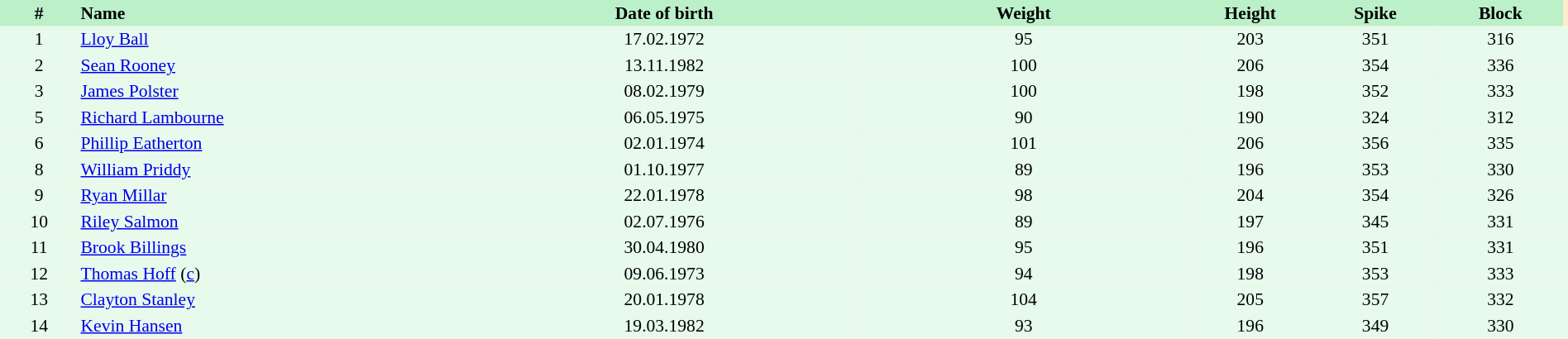<table border=0 cellpadding=2 cellspacing=0  |- bgcolor=#FFECCE style="text-align:center; font-size:90%;" width=100%>
<tr bgcolor=#BBF0C9>
<th width=5%>#</th>
<th width=25% align=left>Name</th>
<th width=25%>Date of birth</th>
<th width=21%>Weight</th>
<th width=8%>Height</th>
<th width=8%>Spike</th>
<th width=8%>Block</th>
</tr>
<tr bgcolor=#E7FAEC>
<td>1</td>
<td align=left><a href='#'>Lloy Ball</a></td>
<td>17.02.1972</td>
<td>95</td>
<td>203</td>
<td>351</td>
<td>316</td>
<td></td>
</tr>
<tr bgcolor=#E7FAEC>
<td>2</td>
<td align=left><a href='#'>Sean Rooney</a></td>
<td>13.11.1982</td>
<td>100</td>
<td>206</td>
<td>354</td>
<td>336</td>
<td></td>
</tr>
<tr bgcolor=#E7FAEC>
<td>3</td>
<td align=left><a href='#'>James Polster</a></td>
<td>08.02.1979</td>
<td>100</td>
<td>198</td>
<td>352</td>
<td>333</td>
<td></td>
</tr>
<tr bgcolor=#E7FAEC>
<td>5</td>
<td align=left><a href='#'>Richard Lambourne</a></td>
<td>06.05.1975</td>
<td>90</td>
<td>190</td>
<td>324</td>
<td>312</td>
<td></td>
</tr>
<tr bgcolor=#E7FAEC>
<td>6</td>
<td align=left><a href='#'>Phillip Eatherton</a></td>
<td>02.01.1974</td>
<td>101</td>
<td>206</td>
<td>356</td>
<td>335</td>
<td></td>
</tr>
<tr bgcolor=#E7FAEC>
<td>8</td>
<td align=left><a href='#'>William Priddy</a></td>
<td>01.10.1977</td>
<td>89</td>
<td>196</td>
<td>353</td>
<td>330</td>
<td></td>
</tr>
<tr bgcolor=#E7FAEC>
<td>9</td>
<td align=left><a href='#'>Ryan Millar</a></td>
<td>22.01.1978</td>
<td>98</td>
<td>204</td>
<td>354</td>
<td>326</td>
<td></td>
</tr>
<tr bgcolor=#E7FAEC>
<td>10</td>
<td align=left><a href='#'>Riley Salmon</a></td>
<td>02.07.1976</td>
<td>89</td>
<td>197</td>
<td>345</td>
<td>331</td>
<td></td>
</tr>
<tr bgcolor=#E7FAEC>
<td>11</td>
<td align=left><a href='#'>Brook Billings</a></td>
<td>30.04.1980</td>
<td>95</td>
<td>196</td>
<td>351</td>
<td>331</td>
<td></td>
</tr>
<tr bgcolor=#E7FAEC>
<td>12</td>
<td align=left><a href='#'>Thomas Hoff</a> (<a href='#'>c</a>)</td>
<td>09.06.1973</td>
<td>94</td>
<td>198</td>
<td>353</td>
<td>333</td>
<td></td>
</tr>
<tr bgcolor=#E7FAEC>
<td>13</td>
<td align=left><a href='#'>Clayton Stanley</a></td>
<td>20.01.1978</td>
<td>104</td>
<td>205</td>
<td>357</td>
<td>332</td>
<td></td>
</tr>
<tr bgcolor=#E7FAEC>
<td>14</td>
<td align=left><a href='#'>Kevin Hansen</a></td>
<td>19.03.1982</td>
<td>93</td>
<td>196</td>
<td>349</td>
<td>330</td>
<td></td>
</tr>
</table>
